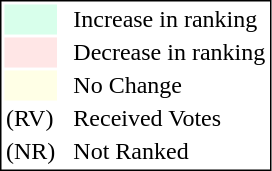<table style="border:1px solid black;">
<tr>
<td style="background:#D8FFEB; width:20px;"></td>
<td> </td>
<td>Increase in ranking</td>
</tr>
<tr>
<td style="background:#FFE6E6; width:20px;"></td>
<td> </td>
<td>Decrease in ranking</td>
</tr>
<tr>
<td style="background:#FFFFE6; width:20px;"></td>
<td> </td>
<td>No Change</td>
</tr>
<tr>
<td>(RV)</td>
<td> </td>
<td>Received Votes</td>
</tr>
<tr>
<td>(NR)</td>
<td> </td>
<td>Not Ranked</td>
</tr>
</table>
